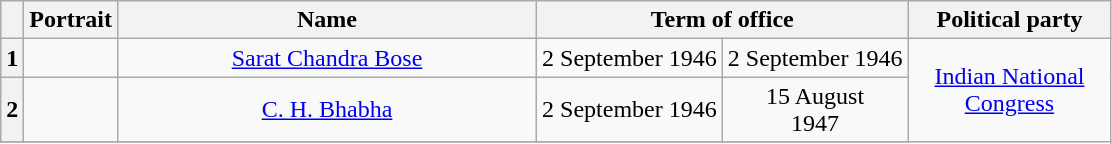<table class="wikitable" style="text-align:center">
<tr>
<th></th>
<th>Portrait</th>
<th style="width:17em">Name</th>
<th colspan="2">Term of office</th>
<th style="width:8em">Political party</th>
</tr>
<tr>
<th>1</th>
<td></td>
<td><a href='#'>Sarat Chandra Bose</a></td>
<td>2 September 1946</td>
<td>2 September 1946</td>
<td rowspan="16"><a href='#'>Indian National Congress</a></td>
</tr>
<tr>
<th>2</th>
<td></td>
<td><a href='#'>C. H. Bhabha</a></td>
<td>2 September 1946</td>
<td>15 August<br>1947</td>
</tr>
<tr>
</tr>
</table>
